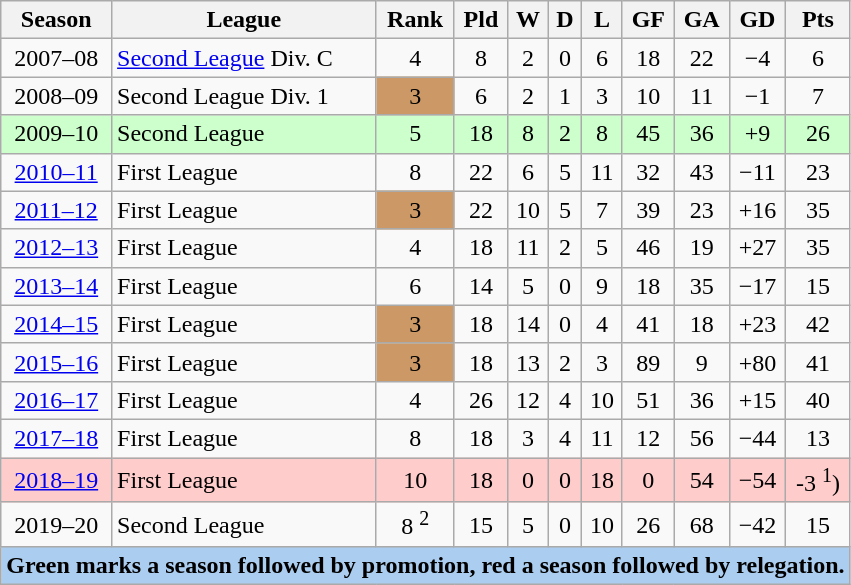<table class="wikitable">
<tr>
<th>Season</th>
<th>League</th>
<th>Rank</th>
<th>Pld</th>
<th>W</th>
<th>D</th>
<th>L</th>
<th>GF</th>
<th>GA</th>
<th>GD</th>
<th>Pts</th>
</tr>
<tr align=center>
<td>2007–08</td>
<td align=left><a href='#'>Second League</a> Div. C</td>
<td>4</td>
<td>8</td>
<td>2</td>
<td>0</td>
<td>6</td>
<td>18</td>
<td>22</td>
<td>−4</td>
<td>6</td>
</tr>
<tr align=center>
<td>2008–09</td>
<td align=left>Second League Div. 1</td>
<td bgcolor=cc9966>3</td>
<td>6</td>
<td>2</td>
<td>1</td>
<td>3</td>
<td>10</td>
<td>11</td>
<td>−1</td>
<td>7</td>
</tr>
<tr align=center bgcolor=#ccffcc>
<td>2009–10</td>
<td align=left>Second League</td>
<td>5</td>
<td>18</td>
<td>8</td>
<td>2</td>
<td>8</td>
<td>45</td>
<td>36</td>
<td>+9</td>
<td>26</td>
</tr>
<tr align=center>
<td><a href='#'>2010–11</a></td>
<td align=left>First League</td>
<td>8</td>
<td>22</td>
<td>6</td>
<td>5</td>
<td>11</td>
<td>32</td>
<td>43</td>
<td>−11</td>
<td>23</td>
</tr>
<tr align=center>
<td><a href='#'>2011–12</a></td>
<td align=left>First League</td>
<td bgcolor=cc9966>3</td>
<td>22</td>
<td>10</td>
<td>5</td>
<td>7</td>
<td>39</td>
<td>23</td>
<td>+16</td>
<td>35</td>
</tr>
<tr align=center>
<td><a href='#'>2012–13</a></td>
<td align=left>First League</td>
<td>4</td>
<td>18</td>
<td>11</td>
<td>2</td>
<td>5</td>
<td>46</td>
<td>19</td>
<td>+27</td>
<td>35</td>
</tr>
<tr align=center>
<td><a href='#'>2013–14</a></td>
<td align=left>First League</td>
<td>6</td>
<td>14</td>
<td>5</td>
<td>0</td>
<td>9</td>
<td>18</td>
<td>35</td>
<td>−17</td>
<td>15</td>
</tr>
<tr align=center>
<td><a href='#'>2014–15</a></td>
<td align=left>First League</td>
<td bgcolor=cc9966>3</td>
<td>18</td>
<td>14</td>
<td>0</td>
<td>4</td>
<td>41</td>
<td>18</td>
<td>+23</td>
<td>42</td>
</tr>
<tr align=center>
<td><a href='#'>2015–16</a></td>
<td align=left>First League</td>
<td bgcolor=cc9966>3</td>
<td>18</td>
<td>13</td>
<td>2</td>
<td>3</td>
<td>89</td>
<td>9</td>
<td>+80</td>
<td>41</td>
</tr>
<tr align=center>
<td><a href='#'>2016–17</a></td>
<td align=left>First League</td>
<td>4</td>
<td>26</td>
<td>12</td>
<td>4</td>
<td>10</td>
<td>51</td>
<td>36</td>
<td>+15</td>
<td>40</td>
</tr>
<tr align=center>
<td><a href='#'>2017–18</a></td>
<td align=left>First League</td>
<td>8</td>
<td>18</td>
<td>3</td>
<td>4</td>
<td>11</td>
<td>12</td>
<td>56</td>
<td>−44</td>
<td>13</td>
</tr>
<tr align=center bgcolor=#fcc>
<td><a href='#'>2018–19</a></td>
<td align=left>First League</td>
<td>10</td>
<td>18</td>
<td>0</td>
<td>0</td>
<td>18</td>
<td>0</td>
<td>54</td>
<td>−54</td>
<td>-3 <sup>1</sup>)</td>
</tr>
<tr align=center>
<td>2019–20</td>
<td align=left>Second League</td>
<td>8 <sup>2</sup></td>
<td>15</td>
<td>5</td>
<td>0</td>
<td>10</td>
<td>26</td>
<td>68</td>
<td>−42</td>
<td>15</td>
</tr>
<tr bgcolor=#abcdef>
<td colspan=11 align=center><strong>Green marks a season followed by promotion, red a season followed by relegation.</strong></td>
</tr>
</table>
